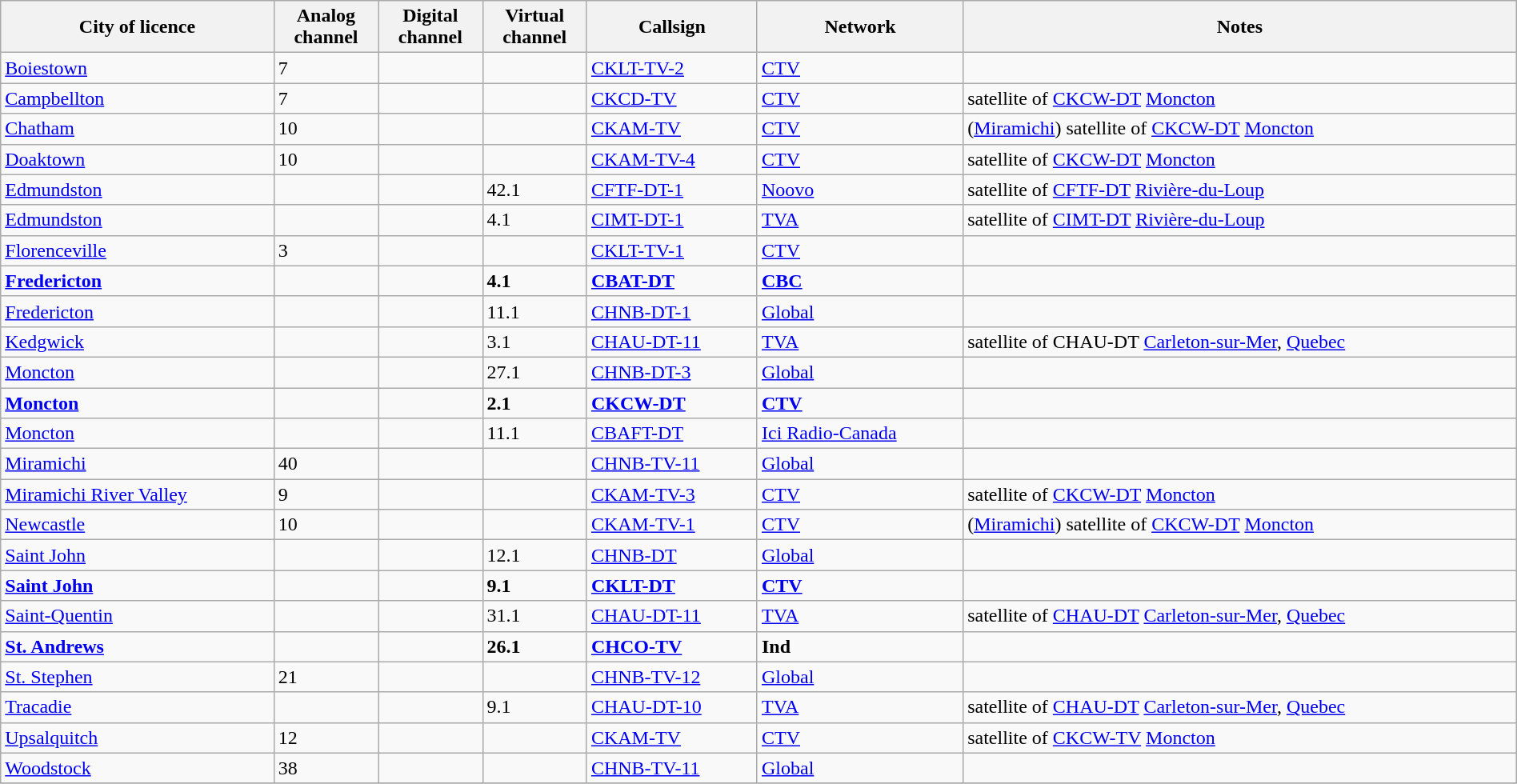<table class="sortable wikitable" width="100%">
<tr>
<th>City of licence</th>
<th>Analog<br>channel</th>
<th>Digital<br>channel</th>
<th>Virtual<br>channel</th>
<th>Callsign</th>
<th>Network</th>
<th>Notes</th>
</tr>
<tr>
<td><a href='#'>Boiestown</a></td>
<td>7</td>
<td></td>
<td></td>
<td><a href='#'>CKLT-TV-2</a></td>
<td><a href='#'>CTV</a></td>
<td></td>
</tr>
<tr>
<td><a href='#'>Campbellton</a></td>
<td>7</td>
<td></td>
<td></td>
<td><a href='#'>CKCD-TV</a></td>
<td><a href='#'>CTV</a></td>
<td>satellite of <a href='#'>CKCW-DT</a> <a href='#'>Moncton</a></td>
</tr>
<tr>
<td><a href='#'>Chatham</a></td>
<td>10</td>
<td></td>
<td></td>
<td><a href='#'>CKAM-TV</a></td>
<td><a href='#'>CTV</a></td>
<td>(<a href='#'>Miramichi</a>) satellite of <a href='#'>CKCW-DT</a> <a href='#'>Moncton</a></td>
</tr>
<tr>
<td><a href='#'>Doaktown</a></td>
<td>10</td>
<td></td>
<td></td>
<td><a href='#'>CKAM-TV-4</a></td>
<td><a href='#'>CTV</a></td>
<td>satellite of <a href='#'>CKCW-DT</a> <a href='#'>Moncton</a></td>
</tr>
<tr>
<td><a href='#'>Edmundston</a></td>
<td></td>
<td></td>
<td>42.1</td>
<td><a href='#'>CFTF-DT-1</a></td>
<td><a href='#'>Noovo</a></td>
<td>satellite of <a href='#'>CFTF-DT</a> <a href='#'>Rivière-du-Loup</a></td>
</tr>
<tr>
<td><a href='#'>Edmundston</a></td>
<td></td>
<td></td>
<td>4.1</td>
<td><a href='#'>CIMT-DT-1</a></td>
<td><a href='#'>TVA</a></td>
<td>satellite of <a href='#'>CIMT-DT</a> <a href='#'>Rivière-du-Loup</a></td>
</tr>
<tr>
<td><a href='#'>Florenceville</a></td>
<td>3</td>
<td></td>
<td></td>
<td><a href='#'>CKLT-TV-1</a></td>
<td><a href='#'>CTV</a></td>
<td></td>
</tr>
<tr style="vertical-align: top; text-align: left; font-weight: bold; ">
<td><a href='#'>Fredericton</a></td>
<td></td>
<td></td>
<td>4.1</td>
<td><a href='#'>CBAT-DT</a></td>
<td><a href='#'>CBC</a></td>
<td></td>
</tr>
<tr>
<td><a href='#'>Fredericton</a></td>
<td></td>
<td></td>
<td>11.1</td>
<td><a href='#'>CHNB-DT-1</a></td>
<td><a href='#'>Global</a></td>
<td></td>
</tr>
<tr>
<td><a href='#'>Kedgwick</a></td>
<td></td>
<td></td>
<td>3.1</td>
<td><a href='#'>CHAU-DT-11</a></td>
<td><a href='#'>TVA</a></td>
<td>satellite of CHAU-DT  <a href='#'>Carleton-sur-Mer</a>, <a href='#'>Quebec</a></td>
</tr>
<tr>
<td><a href='#'>Moncton</a></td>
<td></td>
<td></td>
<td>27.1</td>
<td><a href='#'>CHNB-DT-3</a></td>
<td><a href='#'>Global</a></td>
<td></td>
</tr>
<tr style="vertical-align: top; text-align: left; font-weight: bold; ">
<td><a href='#'>Moncton</a></td>
<td></td>
<td></td>
<td>2.1</td>
<td><a href='#'>CKCW-DT</a></td>
<td><a href='#'>CTV</a></td>
<td></td>
</tr>
<tr>
<td><a href='#'>Moncton</a></td>
<td></td>
<td></td>
<td>11.1</td>
<td><a href='#'>CBAFT-DT</a></td>
<td><a href='#'>Ici Radio-Canada</a></td>
<td></td>
</tr>
<tr>
<td><a href='#'>Miramichi</a></td>
<td>40</td>
<td></td>
<td></td>
<td><a href='#'>CHNB-TV-11</a></td>
<td><a href='#'>Global</a></td>
<td></td>
</tr>
<tr>
<td><a href='#'>Miramichi River Valley</a></td>
<td>9</td>
<td></td>
<td></td>
<td><a href='#'>CKAM-TV-3</a></td>
<td><a href='#'>CTV</a></td>
<td>satellite of <a href='#'>CKCW-DT</a> <a href='#'>Moncton</a></td>
</tr>
<tr>
<td><a href='#'>Newcastle</a></td>
<td>10</td>
<td></td>
<td></td>
<td><a href='#'>CKAM-TV-1</a></td>
<td><a href='#'>CTV</a></td>
<td>(<a href='#'>Miramichi</a>) satellite of <a href='#'>CKCW-DT</a> <a href='#'>Moncton</a></td>
</tr>
<tr>
<td><a href='#'>Saint John</a></td>
<td></td>
<td></td>
<td>12.1</td>
<td><a href='#'>CHNB-DT</a></td>
<td><a href='#'>Global</a></td>
<td></td>
</tr>
<tr style="vertical-align: top; text-align: left; font-weight: bold; ">
<td><a href='#'>Saint John</a></td>
<td></td>
<td></td>
<td>9.1</td>
<td><a href='#'>CKLT-DT</a></td>
<td><a href='#'>CTV</a></td>
<td></td>
</tr>
<tr>
<td><a href='#'>Saint-Quentin</a></td>
<td></td>
<td></td>
<td>31.1</td>
<td><a href='#'>CHAU-DT-11</a></td>
<td><a href='#'>TVA</a></td>
<td>satellite of <a href='#'>CHAU-DT</a> <a href='#'>Carleton-sur-Mer</a>, <a href='#'>Quebec</a></td>
</tr>
<tr style="vertical-align: top; text-align: left; font-weight: bold; ">
<td><a href='#'>St. Andrews</a></td>
<td></td>
<td></td>
<td>26.1</td>
<td><a href='#'>CHCO-TV</a></td>
<td>Ind</td>
<td></td>
</tr>
<tr>
<td><a href='#'>St. Stephen</a></td>
<td>21</td>
<td></td>
<td></td>
<td><a href='#'>CHNB-TV-12</a></td>
<td><a href='#'>Global</a></td>
<td></td>
</tr>
<tr>
<td><a href='#'>Tracadie</a></td>
<td></td>
<td></td>
<td>9.1</td>
<td><a href='#'>CHAU-DT-10</a></td>
<td><a href='#'>TVA</a></td>
<td>satellite of <a href='#'>CHAU-DT</a> <a href='#'>Carleton-sur-Mer</a>, <a href='#'>Quebec</a></td>
</tr>
<tr>
<td><a href='#'>Upsalquitch</a></td>
<td>12</td>
<td></td>
<td></td>
<td><a href='#'>CKAM-TV</a></td>
<td><a href='#'>CTV</a></td>
<td>satellite of <a href='#'>CKCW-TV</a> <a href='#'>Moncton</a></td>
</tr>
<tr>
<td><a href='#'>Woodstock</a></td>
<td>38</td>
<td></td>
<td></td>
<td><a href='#'>CHNB-TV-11</a></td>
<td><a href='#'>Global</a></td>
<td></td>
</tr>
<tr>
</tr>
</table>
